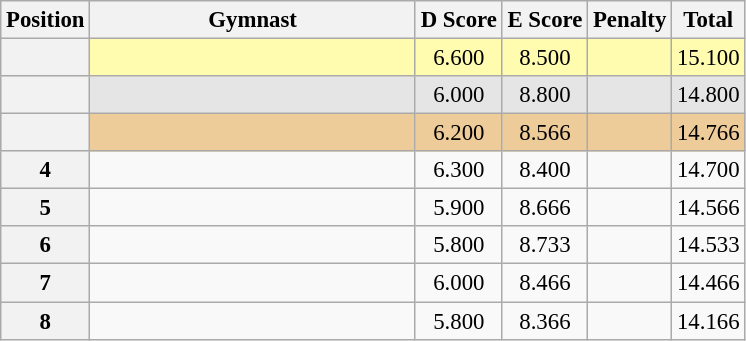<table class="wikitable sortable" style="text-align:center; font-size:95%">
<tr>
<th scope=col>Position</th>
<th scope=col width="210">Gymnast</th>
<th scope=col>D Score</th>
<th scope=col>E Score</th>
<th scope=col>Penalty</th>
<th scope=col>Total</th>
</tr>
<tr bgcolor=fffcaf>
<th scope=row></th>
<td align="left"></td>
<td>6.600</td>
<td>8.500</td>
<td></td>
<td>15.100</td>
</tr>
<tr bgcolor=e5e5e5>
<th scope=row></th>
<td align="left"></td>
<td>6.000</td>
<td>8.800</td>
<td></td>
<td>14.800</td>
</tr>
<tr bgcolor=eecc99>
<th scope=row></th>
<td align="left"></td>
<td>6.200</td>
<td>8.566</td>
<td></td>
<td>14.766</td>
</tr>
<tr>
<th scope=row>4</th>
<td align="left"></td>
<td>6.300</td>
<td>8.400</td>
<td></td>
<td>14.700</td>
</tr>
<tr>
<th scope=row>5</th>
<td align="left"></td>
<td>5.900</td>
<td>8.666</td>
<td></td>
<td>14.566</td>
</tr>
<tr>
<th scope=row>6</th>
<td align="left"></td>
<td>5.800</td>
<td>8.733</td>
<td></td>
<td>14.533</td>
</tr>
<tr>
<th scope=row>7</th>
<td align="left"></td>
<td>6.000</td>
<td>8.466</td>
<td></td>
<td>14.466</td>
</tr>
<tr>
<th scope=row>8</th>
<td align="left"></td>
<td>5.800</td>
<td>8.366</td>
<td></td>
<td>14.166</td>
</tr>
</table>
